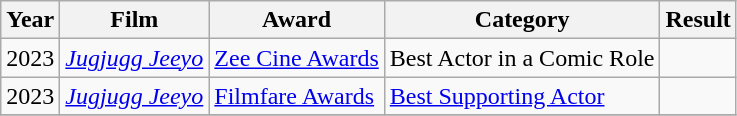<table class="wikitable sortable">
<tr>
<th>Year</th>
<th>Film</th>
<th>Award</th>
<th>Category</th>
<th>Result</th>
</tr>
<tr>
<td>2023</td>
<td><em><a href='#'>Jugjugg Jeeyo</a></em></td>
<td><a href='#'>Zee Cine Awards</a></td>
<td>Best Actor in a Comic Role</td>
<td></td>
</tr>
<tr>
<td>2023</td>
<td><em><a href='#'>Jugjugg Jeeyo</a></em></td>
<td><a href='#'>Filmfare Awards</a></td>
<td><a href='#'>Best Supporting Actor</a></td>
<td></td>
</tr>
<tr>
</tr>
</table>
